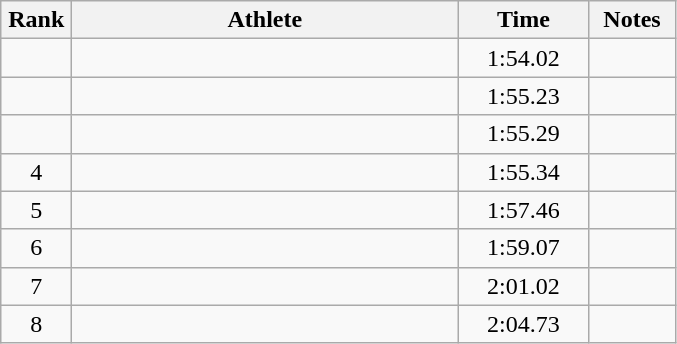<table class="wikitable" style="text-align:center">
<tr>
<th width=40>Rank</th>
<th width=250>Athlete</th>
<th width=80>Time</th>
<th width=50>Notes</th>
</tr>
<tr>
<td></td>
<td align=left></td>
<td>1:54.02</td>
<td></td>
</tr>
<tr>
<td></td>
<td align=left></td>
<td>1:55.23</td>
<td></td>
</tr>
<tr>
<td></td>
<td align=left></td>
<td>1:55.29</td>
<td></td>
</tr>
<tr>
<td>4</td>
<td align=left></td>
<td>1:55.34</td>
<td></td>
</tr>
<tr>
<td>5</td>
<td align=left></td>
<td>1:57.46</td>
<td></td>
</tr>
<tr>
<td>6</td>
<td align=left></td>
<td>1:59.07</td>
<td></td>
</tr>
<tr>
<td>7</td>
<td align=left></td>
<td>2:01.02</td>
<td></td>
</tr>
<tr>
<td>8</td>
<td align=left></td>
<td>2:04.73</td>
<td></td>
</tr>
</table>
